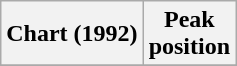<table class="wikitable sortable plainrowheaders">
<tr>
<th scope="col">Chart (1992)</th>
<th scope="col">Peak<br>position</th>
</tr>
<tr>
</tr>
</table>
